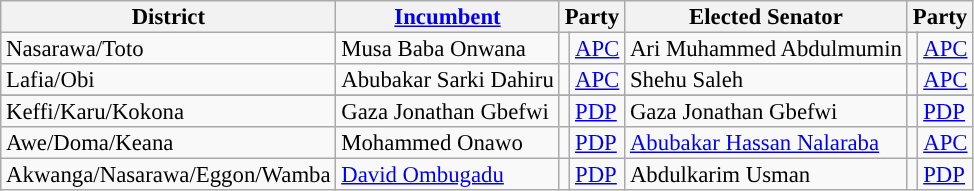<table class="sortable wikitable" style="font-size:95%;line-height:14px;">
<tr>
<th class="unsortable">District</th>
<th class="unsortable"><a href='#'>Incumbent</a></th>
<th colspan="2">Party</th>
<th class="unsortable">Elected Senator</th>
<th colspan="2">Party</th>
</tr>
<tr>
<td>Nasarawa/Toto</td>
<td>Musa Baba Onwana</td>
<td style="background:"></td>
<td><a href='#'>APC</a></td>
<td>Ari Muhammed Abdulmumin</td>
<td style="background:"></td>
<td><a href='#'>APC</a></td>
</tr>
<tr>
<td>Lafia/Obi</td>
<td>Abubakar Sarki Dahiru</td>
<td style="background:"></td>
<td><a href='#'>APC</a></td>
<td>Shehu Saleh</td>
<td style="background:"></td>
<td><a href='#'>APC</a></td>
</tr>
<tr>
</tr>
<tr>
<td>Keffi/Karu/Kokona</td>
<td>Gaza Jonathan Gbefwi</td>
<td style="background:"></td>
<td><a href='#'>PDP</a></td>
<td>Gaza Jonathan Gbefwi</td>
<td style="background:"></td>
<td><a href='#'>PDP</a></td>
</tr>
<tr>
<td>Awe/Doma/Keana</td>
<td>Mohammed Onawo</td>
<td style="background:"></td>
<td><a href='#'>PDP</a></td>
<td><a href='#'>Abubakar Hassan Nalaraba</a></td>
<td style="background:"></td>
<td><a href='#'>APC</a></td>
</tr>
<tr>
<td>Akwanga/Nasarawa/Eggon/Wamba</td>
<td><a href='#'>David Ombugadu</a></td>
<td style="background:"></td>
<td><a href='#'>PDP</a></td>
<td>Abdulkarim Usman</td>
<td style="background:"></td>
<td><a href='#'>PDP</a></td>
</tr>
</table>
